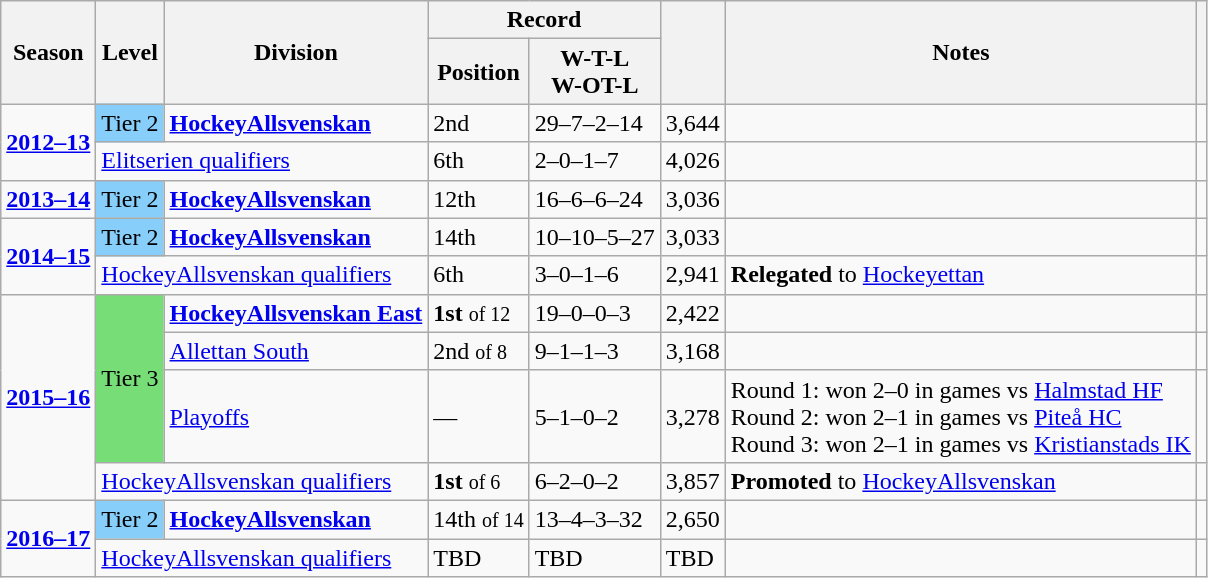<table class="wikitable">
<tr>
<th rowspan="2">Season</th>
<th rowspan="2">Level</th>
<th rowspan="2">Division</th>
<th colspan="2">Record</th>
<th rowspan=2></th>
<th rowspan="2">Notes</th>
<th rowspan=2></th>
</tr>
<tr>
<th>Position</th>
<th>W-T-L<br>W-OT-L</th>
</tr>
<tr>
<td rowspan=2><strong><a href='#'>2012–13</a></strong></td>
<td style="background:#87CEFA;">Tier 2</td>
<td><strong><a href='#'>HockeyAllsvenskan</a></strong></td>
<td>2nd</td>
<td>29–7–2–14</td>
<td>3,644</td>
<td></td>
<td></td>
</tr>
<tr>
<td colspan=2><a href='#'>Elitserien qualifiers</a></td>
<td>6th</td>
<td>2–0–1–7</td>
<td>4,026</td>
<td></td>
<td></td>
</tr>
<tr>
<td><strong><a href='#'>2013–14</a></strong></td>
<td style="background:#87CEFA;">Tier 2</td>
<td><strong><a href='#'>HockeyAllsvenskan</a></strong></td>
<td>12th</td>
<td>16–6–6–24</td>
<td>3,036</td>
<td></td>
<td></td>
</tr>
<tr>
<td rowspan=2><strong><a href='#'>2014–15</a></strong></td>
<td style="background:#87CEFA;">Tier 2</td>
<td><strong><a href='#'>HockeyAllsvenskan</a></strong></td>
<td>14th</td>
<td>10–10–5–27</td>
<td>3,033</td>
<td></td>
<td></td>
</tr>
<tr>
<td colspan=2><a href='#'>HockeyAllsvenskan qualifiers</a></td>
<td>6th</td>
<td>3–0–1–6</td>
<td>2,941</td>
<td> <strong>Relegated</strong> to <a href='#'>Hockeyettan</a></td>
<td></td>
</tr>
<tr>
<td rowspan=4><strong><a href='#'>2015–16</a></strong></td>
<td rowspan=3 style="background:#77DD77;">Tier 3</td>
<td><strong><a href='#'>HockeyAllsvenskan East</a></strong></td>
<td><strong>1st</strong> <small>of 12</small></td>
<td>19–0–0–3</td>
<td>2,422</td>
<td></td>
<td></td>
</tr>
<tr>
<td><a href='#'>Allettan South</a></td>
<td>2nd <small>of 8</small></td>
<td>9–1–1–3</td>
<td>3,168</td>
<td></td>
<td></td>
</tr>
<tr>
<td><a href='#'>Playoffs</a></td>
<td>—</td>
<td>5–1–0–2</td>
<td>3,278</td>
<td>Round 1: won 2–0 in games vs <a href='#'>Halmstad HF</a><br>Round 2: won 2–1 in games vs <a href='#'>Piteå HC</a><br>Round 3: won 2–1 in games vs <a href='#'>Kristianstads IK</a></td>
<td></td>
</tr>
<tr>
<td colspan=2><a href='#'>HockeyAllsvenskan qualifiers</a></td>
<td><strong>1st</strong> <small>of 6</small></td>
<td>6–2–0–2</td>
<td>3,857</td>
<td> <strong>Promoted</strong> to <a href='#'>HockeyAllsvenskan</a></td>
<td></td>
</tr>
<tr>
<td rowspan=2><strong><a href='#'>2016–17</a></strong></td>
<td style="background:#87CEFA;">Tier 2</td>
<td><strong><a href='#'>HockeyAllsvenskan</a></strong></td>
<td>14th <small>of 14</small></td>
<td>13–4–3–32</td>
<td>2,650</td>
<td></td>
<td></td>
</tr>
<tr>
<td colspan=2><a href='#'>HockeyAllsvenskan qualifiers</a></td>
<td>TBD</td>
<td>TBD</td>
<td>TBD</td>
<td></td>
<td></td>
</tr>
</table>
